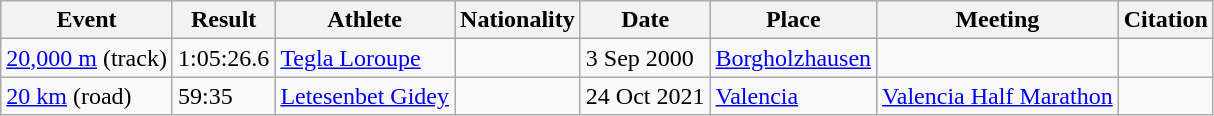<table class="wikitable">
<tr>
<th>Event</th>
<th>Result</th>
<th>Athlete</th>
<th>Nationality</th>
<th>Date</th>
<th>Place</th>
<th>Meeting</th>
<th>Citation</th>
</tr>
<tr>
<td><a href='#'>20,000 m</a> (track)</td>
<td>1:05:26.6</td>
<td><a href='#'>Tegla Loroupe</a></td>
<td></td>
<td>3 Sep 2000</td>
<td><a href='#'>Borgholzhausen</a></td>
<td></td>
<td></td>
</tr>
<tr>
<td><a href='#'>20 km</a> (road)</td>
<td>59:35</td>
<td><a href='#'>Letesenbet Gidey</a></td>
<td></td>
<td>24 Oct 2021</td>
<td><a href='#'>Valencia</a></td>
<td><a href='#'>Valencia Half Marathon</a></td>
<td></td>
</tr>
</table>
